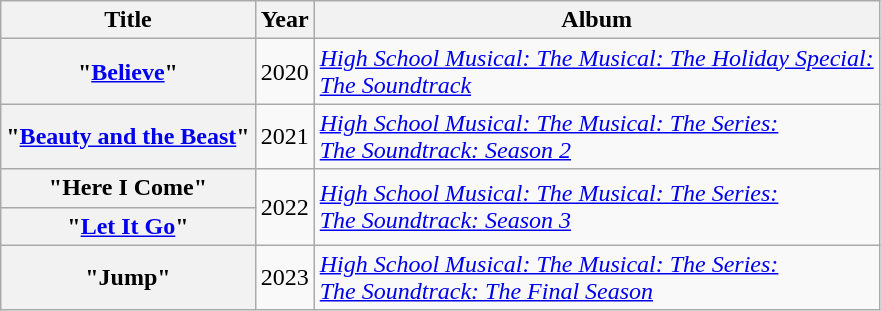<table class="wikitable plainrowheaders">
<tr>
<th>Title</th>
<th>Year</th>
<th>Album</th>
</tr>
<tr>
<th scope="row">"<a href='#'>Believe</a>"</th>
<td>2020</td>
<td><em><a href='#'>High School Musical: The Musical: The Holiday Special:<br>The Soundtrack</a></em></td>
</tr>
<tr>
<th scope="row">"<a href='#'>Beauty and the Beast</a>"</th>
<td>2021</td>
<td><em><a href='#'>High School Musical: The Musical: The Series:<br>The Soundtrack: Season 2</a></em></td>
</tr>
<tr>
<th scope="row">"Here I Come"</th>
<td rowspan="2">2022</td>
<td rowspan="2"><em><a href='#'>High School Musical: The Musical: The Series:<br>The Soundtrack: Season 3</a></em></td>
</tr>
<tr>
<th scope="row">"<a href='#'>Let It Go</a>"</th>
</tr>
<tr>
<th scope="row">"Jump"</th>
<td>2023</td>
<td><em><a href='#'>High School Musical: The Musical: The Series:<br>The Soundtrack: The Final Season</a></em></td>
</tr>
</table>
